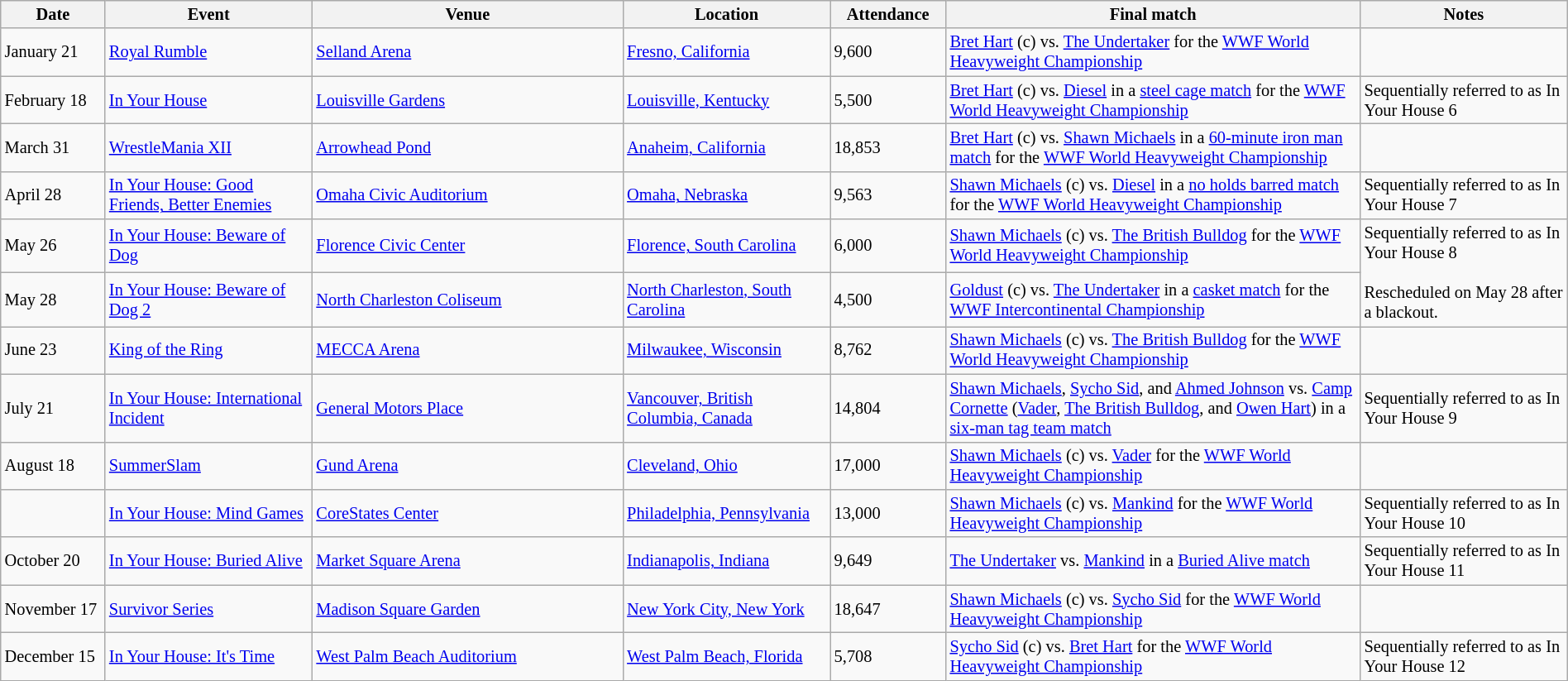<table id="Past_events_1996" class="sortable wikitable succession-box" style="font-size:85%; width:100%">
<tr>
<th scope="col" style="width:5%;">Date</th>
<th scope="col" style="width:10%;">Event</th>
<th scope="col" style="width:15%;">Venue</th>
<th scope="col" style="width:10%;">Location</th>
<th scope="col" style="width:5%;">Attendance</th>
<th scope="col" style="width:20%;">Final match</th>
<th scope="col" style="width:10%;">Notes</th>
</tr>
<tr>
<td>January 21</td>
<td><a href='#'>Royal Rumble</a></td>
<td><a href='#'>Selland Arena</a></td>
<td><a href='#'>Fresno, California</a></td>
<td>9,600</td>
<td><a href='#'>Bret Hart</a> (c) vs. <a href='#'>The Undertaker</a> for the <a href='#'>WWF World Heavyweight Championship</a></td>
<td></td>
</tr>
<tr>
<td>February 18</td>
<td><a href='#'>In Your House</a></td>
<td><a href='#'>Louisville Gardens</a></td>
<td><a href='#'>Louisville, Kentucky</a></td>
<td>5,500</td>
<td><a href='#'>Bret Hart</a> (c) vs. <a href='#'>Diesel</a> in a <a href='#'>steel cage match</a> for the <a href='#'>WWF World Heavyweight Championship</a></td>
<td>Sequentially referred to as In Your House 6</td>
</tr>
<tr>
<td>March 31</td>
<td><a href='#'>WrestleMania XII</a></td>
<td><a href='#'>Arrowhead Pond</a></td>
<td><a href='#'>Anaheim, California</a></td>
<td>18,853</td>
<td><a href='#'>Bret Hart</a> (c) vs. <a href='#'>Shawn Michaels</a> in a <a href='#'>60-minute iron man match</a> for the <a href='#'>WWF World Heavyweight Championship</a></td>
<td></td>
</tr>
<tr>
<td>April 28</td>
<td><a href='#'>In Your House: Good Friends, Better Enemies</a></td>
<td><a href='#'>Omaha Civic Auditorium</a></td>
<td><a href='#'>Omaha, Nebraska</a></td>
<td>9,563</td>
<td><a href='#'>Shawn Michaels</a> (c) vs. <a href='#'>Diesel</a> in a <a href='#'>no holds barred match</a> for the <a href='#'>WWF World Heavyweight Championship</a></td>
<td>Sequentially referred to as In Your House 7</td>
</tr>
<tr>
<td>May 26</td>
<td><a href='#'>In Your House: Beware of Dog</a></td>
<td><a href='#'>Florence Civic Center</a></td>
<td><a href='#'>Florence, South Carolina</a></td>
<td>6,000</td>
<td><a href='#'>Shawn Michaels</a> (c) vs. <a href='#'>The British Bulldog</a> for the <a href='#'>WWF World Heavyweight Championship</a></td>
<td rowspan="2">Sequentially referred to as In Your House 8<br><br>Rescheduled on May 28 after a blackout.</td>
</tr>
<tr>
<td>May 28</td>
<td><a href='#'>In Your House: Beware of Dog 2</a></td>
<td><a href='#'>North Charleston Coliseum</a></td>
<td><a href='#'>North Charleston, South Carolina</a></td>
<td>4,500</td>
<td><a href='#'>Goldust</a> (c) vs. <a href='#'>The Undertaker</a> in a <a href='#'>casket match</a> for the <a href='#'>WWF Intercontinental Championship</a></td>
</tr>
<tr>
<td>June 23</td>
<td><a href='#'>King of the Ring</a></td>
<td><a href='#'>MECCA Arena</a></td>
<td><a href='#'>Milwaukee, Wisconsin</a></td>
<td>8,762</td>
<td><a href='#'>Shawn Michaels</a> (c) vs. <a href='#'>The British Bulldog</a> for the <a href='#'>WWF World Heavyweight Championship</a></td>
<td></td>
</tr>
<tr>
<td>July 21</td>
<td><a href='#'>In Your House: International Incident</a></td>
<td><a href='#'>General Motors Place</a></td>
<td><a href='#'>Vancouver, British Columbia, Canada</a></td>
<td>14,804</td>
<td><a href='#'>Shawn Michaels</a>, <a href='#'>Sycho Sid</a>, and <a href='#'>Ahmed Johnson</a> vs. <a href='#'>Camp Cornette</a> (<a href='#'>Vader</a>, <a href='#'>The British Bulldog</a>, and <a href='#'>Owen Hart</a>) in a <a href='#'>six-man tag team match</a></td>
<td>Sequentially referred to as In Your House 9</td>
</tr>
<tr>
<td>August 18</td>
<td><a href='#'>SummerSlam</a></td>
<td><a href='#'>Gund Arena</a></td>
<td><a href='#'>Cleveland, Ohio</a></td>
<td>17,000</td>
<td><a href='#'>Shawn Michaels</a> (c) vs. <a href='#'>Vader</a> for the <a href='#'>WWF World Heavyweight Championship</a></td>
<td></td>
</tr>
<tr>
<td></td>
<td><a href='#'>In Your House: Mind Games</a></td>
<td><a href='#'>CoreStates Center</a></td>
<td><a href='#'>Philadelphia, Pennsylvania</a></td>
<td>13,000</td>
<td><a href='#'>Shawn Michaels</a> (c) vs. <a href='#'>Mankind</a> for the <a href='#'>WWF World Heavyweight Championship</a></td>
<td>Sequentially referred to as In Your House 10</td>
</tr>
<tr>
<td>October 20</td>
<td><a href='#'>In Your House: Buried Alive</a></td>
<td><a href='#'>Market Square Arena</a></td>
<td><a href='#'>Indianapolis, Indiana</a></td>
<td>9,649</td>
<td><a href='#'>The Undertaker</a> vs. <a href='#'>Mankind</a> in a <a href='#'>Buried Alive match</a></td>
<td>Sequentially referred to as In Your House 11</td>
</tr>
<tr>
<td>November 17</td>
<td><a href='#'>Survivor Series</a></td>
<td><a href='#'>Madison Square Garden</a></td>
<td><a href='#'>New York City, New York</a></td>
<td>18,647</td>
<td><a href='#'>Shawn Michaels</a> (c) vs. <a href='#'>Sycho Sid</a> for the <a href='#'>WWF World Heavyweight Championship</a></td>
<td></td>
</tr>
<tr>
<td>December 15</td>
<td><a href='#'>In Your House: It's Time</a></td>
<td><a href='#'>West Palm Beach Auditorium</a></td>
<td><a href='#'>West Palm Beach, Florida</a></td>
<td>5,708</td>
<td><a href='#'>Sycho Sid</a> (c) vs. <a href='#'>Bret Hart</a> for the <a href='#'>WWF World Heavyweight Championship</a></td>
<td>Sequentially referred to as In Your House 12</td>
</tr>
</table>
